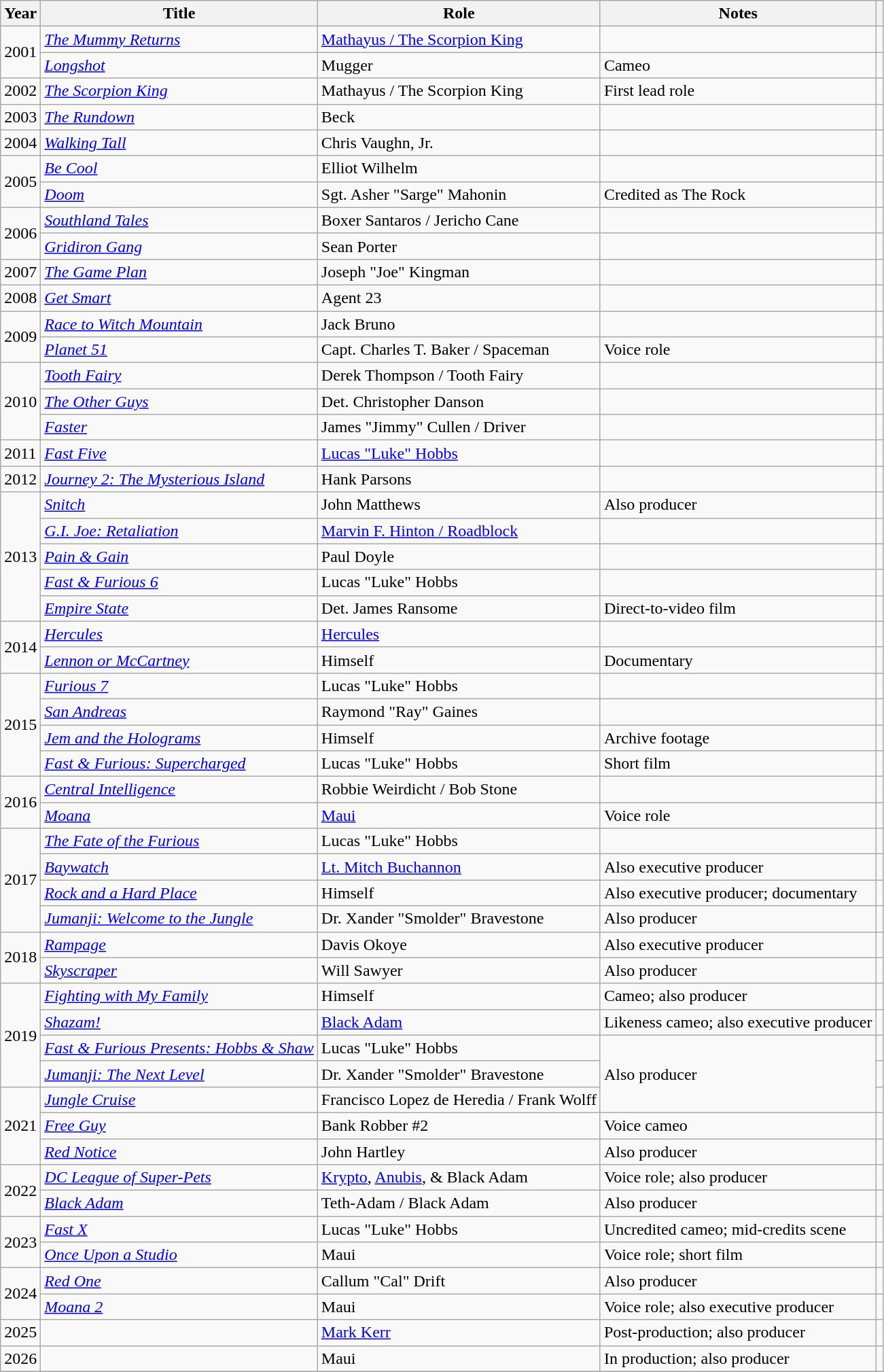<table class="wikitable sortable">
<tr>
<th>Year</th>
<th>Title</th>
<th>Role</th>
<th class="unsortable">Notes</th>
<th class="unsortable"></th>
</tr>
<tr>
<td rowspan=2>2001</td>
<td data-sort-value="Mummy Returns, The"><em><a href='#'>The Mummy Returns</a></em></td>
<td><a href='#'>Mathayus / The Scorpion King</a></td>
<td></td>
<td style="text-align: center;"></td>
</tr>
<tr>
<td><em><a href='#'>Longshot</a></em></td>
<td>Mugger</td>
<td>Cameo</td>
<td style="text-align: center;"></td>
</tr>
<tr>
<td>2002</td>
<td data-sort-value="Scorpion King, The"><em><a href='#'>The Scorpion King</a></em></td>
<td>Mathayus / The Scorpion King</td>
<td>First lead role</td>
<td style="text-align: center;"></td>
</tr>
<tr>
<td>2003</td>
<td data-sort-value="Rundown, The"><em><a href='#'>The Rundown</a></em></td>
<td>Beck</td>
<td></td>
<td style="text-align: center;"></td>
</tr>
<tr>
<td>2004</td>
<td><em><a href='#'>Walking Tall</a></em></td>
<td>Chris Vaughn, Jr.</td>
<td></td>
<td style="text-align: center;"></td>
</tr>
<tr>
<td rowspan=2>2005</td>
<td><em><a href='#'>Be Cool</a></em></td>
<td>Elliot Wilhelm</td>
<td></td>
<td style="text-align: center;"></td>
</tr>
<tr>
<td><em><a href='#'>Doom</a></em></td>
<td>Sgt. Asher "Sarge" Mahonin</td>
<td>Credited as The Rock</td>
<td style="text-align: center;"></td>
</tr>
<tr>
<td rowspan=2>2006</td>
<td><em><a href='#'>Southland Tales</a></em></td>
<td>Boxer Santaros / Jericho Cane</td>
<td></td>
<td style="text-align: center;"></td>
</tr>
<tr>
<td><em><a href='#'>Gridiron Gang</a></em></td>
<td>Sean Porter</td>
<td></td>
<td style="text-align: center;"></td>
</tr>
<tr>
<td>2007</td>
<td data-sort-value="Game Plan, The"><em><a href='#'>The Game Plan</a></em></td>
<td>Joseph "Joe" Kingman</td>
<td></td>
<td style="text-align: center;"></td>
</tr>
<tr>
<td>2008</td>
<td><em><a href='#'>Get Smart</a></em></td>
<td>Agent 23</td>
<td></td>
<td style="text-align: center;"></td>
</tr>
<tr>
<td rowspan=2>2009</td>
<td><em><a href='#'>Race to Witch Mountain</a></em></td>
<td>Jack Bruno</td>
<td></td>
<td style="text-align: center;"></td>
</tr>
<tr>
<td><em><a href='#'>Planet 51</a></em></td>
<td>Capt. Charles T. Baker / Spaceman</td>
<td>Voice role</td>
<td style="text-align: center;"></td>
</tr>
<tr>
<td rowspan=3>2010</td>
<td><em><a href='#'>Tooth Fairy</a></em></td>
<td>Derek Thompson / Tooth Fairy</td>
<td></td>
<td style="text-align: center;"></td>
</tr>
<tr>
<td data-sort-value="Other Guys, The"><em><a href='#'>The Other Guys</a></em></td>
<td>Det. Christopher Danson</td>
<td></td>
<td style="text-align: center;"></td>
</tr>
<tr>
<td><em><a href='#'>Faster</a></em></td>
<td>James "Jimmy" Cullen / Driver</td>
<td></td>
<td style="text-align: center;"></td>
</tr>
<tr>
<td>2011</td>
<td><em><a href='#'>Fast Five</a></em></td>
<td><a href='#'>Lucas "Luke" Hobbs</a></td>
<td></td>
<td style="text-align: center;"></td>
</tr>
<tr>
<td>2012</td>
<td><em><a href='#'>Journey 2: The Mysterious Island</a></em></td>
<td>Hank Parsons</td>
<td></td>
<td style="text-align: center;"></td>
</tr>
<tr>
<td rowspan=5>2013</td>
<td><em><a href='#'>Snitch</a></em></td>
<td>John Matthews</td>
<td>Also producer</td>
<td style="text-align: center;"></td>
</tr>
<tr>
<td><em><a href='#'>G.I. Joe: Retaliation</a></em></td>
<td><a href='#'>Marvin F. Hinton / Roadblock</a></td>
<td></td>
<td style="text-align: center;"></td>
</tr>
<tr>
<td><em><a href='#'>Pain & Gain</a></em></td>
<td>Paul Doyle</td>
<td></td>
<td style="text-align: center;"></td>
</tr>
<tr>
<td><em><a href='#'>Fast & Furious 6</a></em></td>
<td>Lucas "Luke" Hobbs</td>
<td></td>
<td style="text-align: center;"></td>
</tr>
<tr>
<td><em><a href='#'>Empire State</a></em></td>
<td>Det. James Ransome</td>
<td>Direct-to-video film</td>
<td style="text-align: center;"></td>
</tr>
<tr>
<td rowspan=2>2014</td>
<td><em><a href='#'>Hercules</a></em></td>
<td><a href='#'>Hercules</a></td>
<td></td>
<td style="text-align: center;"></td>
</tr>
<tr>
<td><em><a href='#'>Lennon or McCartney</a></em></td>
<td>Himself</td>
<td>Documentary</td>
<td></td>
</tr>
<tr>
<td rowspan="4">2015</td>
<td><em><a href='#'>Furious 7</a></em></td>
<td>Lucas "Luke" Hobbs</td>
<td></td>
<td style="text-align: center;"></td>
</tr>
<tr>
<td><em><a href='#'>San Andreas</a></em></td>
<td>Raymond "Ray" Gaines</td>
<td></td>
<td style="text-align: center;"></td>
</tr>
<tr>
<td><em><a href='#'>Jem and the Holograms</a></em></td>
<td>Himself</td>
<td>Archive footage</td>
<td style="text-align: center;"></td>
</tr>
<tr>
<td><em><a href='#'>Fast & Furious: Supercharged</a></em></td>
<td>Lucas "Luke" Hobbs</td>
<td>Short film</td>
<td></td>
</tr>
<tr>
<td rowspan="2">2016</td>
<td><em><a href='#'>Central Intelligence</a></em></td>
<td>Robbie Weirdicht / Bob Stone</td>
<td></td>
<td style="text-align: center;"></td>
</tr>
<tr>
<td><em><a href='#'>Moana</a></em></td>
<td><a href='#'>Maui</a></td>
<td>Voice role</td>
<td style="text-align: center;"></td>
</tr>
<tr>
<td rowspan=4>2017</td>
<td data-sort-value="Fate of the Furious, The"><em><a href='#'>The Fate of the Furious</a></em></td>
<td>Lucas "Luke" Hobbs</td>
<td></td>
<td style="text-align: center;"></td>
</tr>
<tr>
<td><em><a href='#'>Baywatch</a></em></td>
<td><a href='#'>Lt. Mitch Buchannon</a></td>
<td>Also executive producer</td>
<td style="text-align: center;"></td>
</tr>
<tr>
<td><em><a href='#'>Rock and a Hard Place</a></em></td>
<td>Himself</td>
<td>Also executive producer; documentary</td>
<td style="text-align: center;"></td>
</tr>
<tr>
<td><em><a href='#'>Jumanji: Welcome to the Jungle</a></em></td>
<td>Dr. Xander "Smolder" Bravestone</td>
<td>Also producer</td>
<td style="text-align: center;"></td>
</tr>
<tr>
<td rowspan=2>2018</td>
<td><em><a href='#'>Rampage</a></em></td>
<td>Davis Okoye</td>
<td>Also executive producer</td>
<td style="text-align: center;"></td>
</tr>
<tr>
<td><em><a href='#'>Skyscraper</a></em></td>
<td>Will Sawyer</td>
<td>Also producer</td>
<td style="text-align: center;"></td>
</tr>
<tr>
<td rowspan=4>2019</td>
<td><em><a href='#'>Fighting with My Family</a></em></td>
<td>Himself</td>
<td>Cameo; also producer</td>
<td style="text-align: center;"></td>
</tr>
<tr>
<td><em><a href='#'>Shazam!</a></em></td>
<td><a href='#'>Black Adam</a></td>
<td>Likeness cameo; also executive producer</td>
<td style="text-align: center;"></td>
</tr>
<tr>
<td><em><a href='#'>Fast & Furious Presents: Hobbs & Shaw</a></em></td>
<td>Lucas "Luke" Hobbs</td>
<td rowspan=3>Also producer</td>
<td style="text-align: center;"></td>
</tr>
<tr>
<td><em><a href='#'>Jumanji: The Next Level</a></em></td>
<td>Dr. Xander "Smolder" Bravestone</td>
<td style="text-align: center;"></td>
</tr>
<tr>
<td rowspan=3>2021</td>
<td><em><a href='#'>Jungle Cruise</a></em></td>
<td>Francisco Lopez de Heredia / Frank Wolff</td>
<td></td>
</tr>
<tr>
<td><em><a href='#'>Free Guy</a></em></td>
<td>Bank Robber #2</td>
<td>Voice cameo</td>
<td style="text-align:center;"></td>
</tr>
<tr>
<td><em><a href='#'>Red Notice</a></em></td>
<td>John Hartley</td>
<td>Also producer</td>
<td></td>
</tr>
<tr>
<td rowspan=2>2022</td>
<td><em><a href='#'>DC League of Super-Pets</a></em></td>
<td><a href='#'>Krypto</a>, <a href='#'>Anubis</a>, & Black Adam</td>
<td>Voice role; also producer</td>
<td></td>
</tr>
<tr>
<td><em><a href='#'>Black Adam</a></em></td>
<td>Teth-Adam / Black Adam</td>
<td>Also producer</td>
<td style="text-align: center;"></td>
</tr>
<tr>
<td rowspan=2>2023</td>
<td><em><a href='#'>Fast X</a></em></td>
<td>Lucas "Luke" Hobbs</td>
<td>Uncredited cameo; mid-credits scene</td>
<td></td>
</tr>
<tr>
<td><em><a href='#'>Once Upon a Studio</a></em></td>
<td>Maui</td>
<td>Voice role; short film</td>
<td></td>
</tr>
<tr>
<td rowspan=2>2024</td>
<td><em><a href='#'>Red One</a></em></td>
<td>Callum "Cal" Drift</td>
<td>Also producer</td>
<td></td>
</tr>
<tr>
<td><em><a href='#'>Moana 2</a></em></td>
<td>Maui</td>
<td>Voice role; also executive producer</td>
<td></td>
</tr>
<tr>
<td>2025</td>
<td></td>
<td><a href='#'>Mark Kerr</a></td>
<td>Post-production; also producer</td>
<td></td>
</tr>
<tr>
<td>2026</td>
<td></td>
<td>Maui</td>
<td>In production; also producer</td>
<td style="text-align: center;"></td>
</tr>
<tr>
</tr>
</table>
